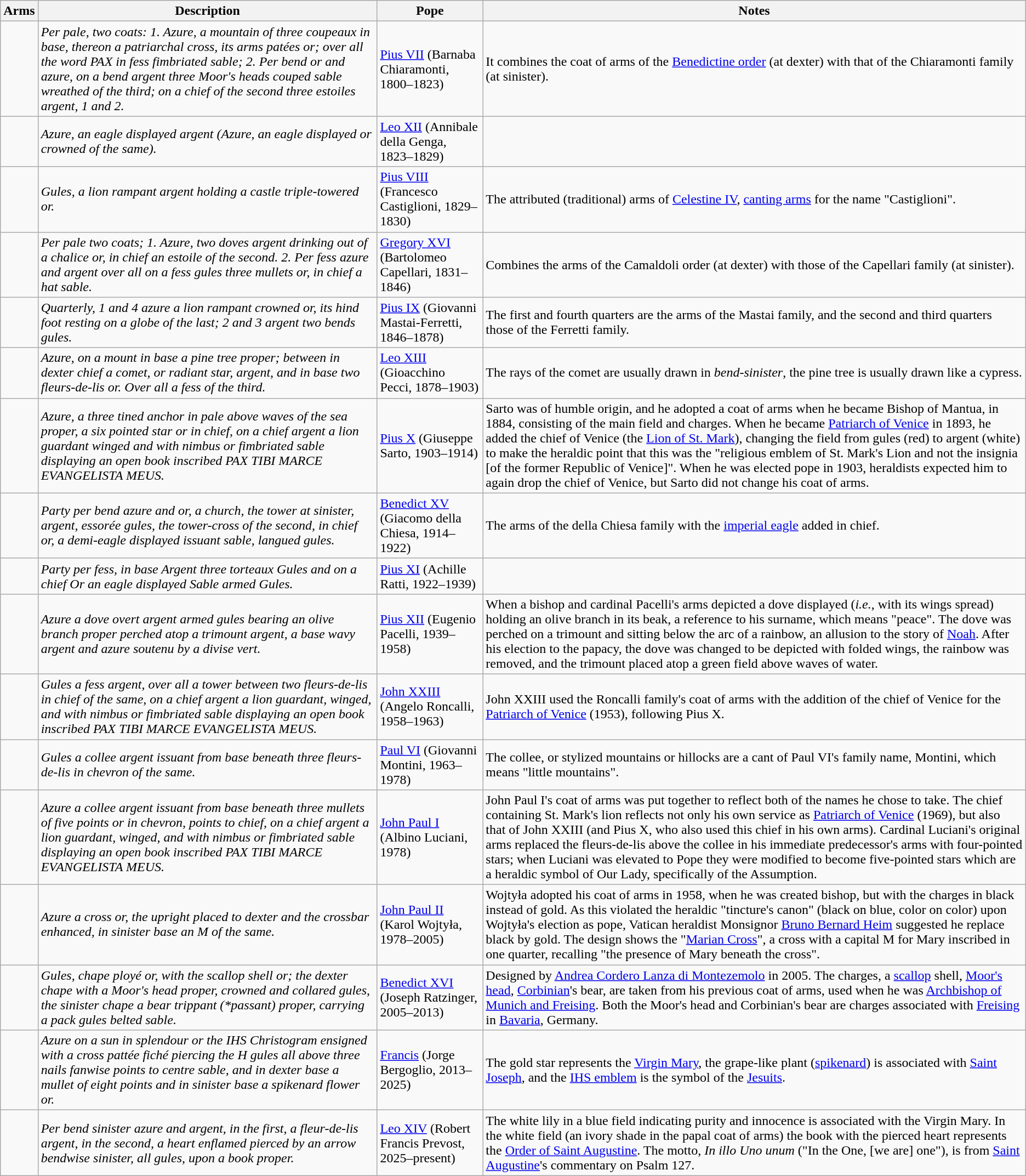<table class="wikitable">
<tr>
<th>Arms</th>
<th>Description</th>
<th>Pope</th>
<th>Notes</th>
</tr>
<tr>
<td></td>
<td><em>Per pale, two coats: 1. Azure, a mountain of three coupeaux in base, thereon a patriarchal cross, its arms patées or; over all the word PAX in fess fimbriated sable; 2. Per bend or and azure, on a bend argent three Moor's heads couped sable wreathed of the third; on a chief of the second three estoiles argent, 1 and 2.</em></td>
<td><a href='#'>Pius VII</a> (Barnaba Chiaramonti, 1800–1823)</td>
<td>It combines the coat of arms of the <a href='#'>Benedictine order</a> (at dexter) with that of the Chiaramonti family (at sinister).</td>
</tr>
<tr>
<td></td>
<td><em> Azure, an eagle displayed argent (Azure, an eagle displayed or crowned of the same).</em></td>
<td><a href='#'>Leo XII</a> (Annibale della Genga, 1823–1829)</td>
<td></td>
</tr>
<tr>
<td></td>
<td><em>Gules, a lion rampant argent holding a castle triple-towered or.</em></td>
<td><a href='#'>Pius VIII</a> (Francesco Castiglioni, 1829–1830)</td>
<td>The attributed (traditional) arms of <a href='#'>Celestine IV</a>, <a href='#'>canting arms</a> for the name "Castiglioni".</td>
</tr>
<tr>
<td></td>
<td><em>Per pale two coats; 1. Azure, two doves argent drinking out of a chalice or, in chief an estoile of the second. 2. Per fess azure and argent over all on a fess gules three mullets or, in chief a hat sable.</em></td>
<td><a href='#'>Gregory XVI</a> (Bartolomeo Capellari, 1831–1846)</td>
<td>Combines the arms of the Camaldoli order (at dexter) with those of the Capellari family (at sinister).</td>
</tr>
<tr>
<td></td>
<td><em>Quarterly, 1 and 4 azure a lion rampant crowned or, its hind foot resting on a globe of the last; 2 and 3 argent two bends gules.</em></td>
<td><a href='#'>Pius IX</a> (Giovanni Mastai-Ferretti, 1846–1878)</td>
<td>The first and fourth quarters are the arms of the Mastai family, and the second and third quarters those of the Ferretti family.</td>
</tr>
<tr>
<td></td>
<td><em>Azure, on a mount in base a pine tree proper; between in dexter chief a comet, or radiant star, argent, and in base two fleurs-de-lis or. Over all a fess of the third.</em></td>
<td><a href='#'>Leo XIII</a> (Gioacchino Pecci, 1878–1903)</td>
<td>The rays of the comet are usually drawn in <em>bend-sinister</em>, the pine tree is usually drawn like a cypress.</td>
</tr>
<tr>
<td></td>
<td><em>Azure, a three tined anchor in pale above waves of the sea proper, a six pointed star or in chief, on a chief argent a lion guardant winged and with nimbus or fimbriated sable displaying an open book inscribed PAX TIBI MARCE EVANGELISTA MEUS.</em></td>
<td><a href='#'>Pius X</a> (Giuseppe Sarto, 1903–1914)</td>
<td>Sarto was of humble origin, and he adopted a coat of arms when he became Bishop of Mantua, in 1884, consisting of the main field and charges. When he became <a href='#'>Patriarch of Venice</a> in 1893, he added the chief of Venice (the <a href='#'>Lion of St. Mark</a>), changing the field from gules (red) to argent (white) to make the heraldic point that this was the "religious emblem of St. Mark's Lion and not the insignia [of the former Republic of Venice]". When he was elected pope in 1903, heraldists expected him to again drop the chief of Venice, but Sarto did not change his coat of arms.</td>
</tr>
<tr>
<td></td>
<td><em>Party per bend azure and or, a church, the tower at sinister, argent, essorée gules, the tower-cross of the second, in chief or, a demi-eagle displayed issuant sable, langued gules.</em></td>
<td><a href='#'>Benedict XV</a> (Giacomo della Chiesa, 1914–1922)</td>
<td>The arms of the della Chiesa family with the <a href='#'>imperial eagle</a> added in chief.</td>
</tr>
<tr>
<td></td>
<td><em>Party per fess, in base Argent three torteaux Gules and on a chief Or an eagle displayed Sable armed Gules.</em></td>
<td><a href='#'>Pius XI</a> (Achille Ratti, 1922–1939)</td>
<td></td>
</tr>
<tr>
<td></td>
<td><em>Azure a dove overt argent armed gules bearing an olive branch proper perched atop a trimount argent, a base wavy argent and azure soutenu by a divise vert.</em></td>
<td><a href='#'>Pius XII</a> (Eugenio Pacelli, 1939–1958)</td>
<td>When a bishop and cardinal Pacelli's arms depicted a dove displayed (<em>i.e.</em>, with its wings spread) holding an olive branch in its beak, a reference to his surname, which means "peace". The dove was perched on a trimount and sitting below the arc of a rainbow, an allusion to the story of <a href='#'>Noah</a>. After his election to the papacy, the dove was changed to be depicted with folded wings, the rainbow was removed, and the trimount placed atop a green field above waves of water.</td>
</tr>
<tr>
<td></td>
<td><em>Gules a fess argent, over all a tower between two fleurs-de-lis in chief of the same, on a chief argent a lion guardant, winged, and with nimbus or fimbriated sable displaying an open book inscribed PAX TIBI MARCE EVANGELISTA MEUS.</em></td>
<td><a href='#'>John XXIII</a> (Angelo Roncalli, 1958–1963)</td>
<td>John XXIII used the Roncalli family's coat of arms with the addition of the chief of Venice for the <a href='#'>Patriarch of Venice</a> (1953), following Pius X.</td>
</tr>
<tr>
<td></td>
<td><em>Gules a collee argent issuant from base beneath three fleurs-de-lis in chevron of the same.</em></td>
<td><a href='#'>Paul VI</a> (Giovanni Montini, 1963–1978)</td>
<td>The collee, or stylized mountains or hillocks are a cant of Paul VI's family name, Montini, which means "little mountains".</td>
</tr>
<tr>
<td></td>
<td><em>Azure a collee argent issuant from base beneath three mullets of five points or in chevron, points to chief, on a chief argent a lion guardant, winged, and with nimbus or fimbriated sable displaying an open book inscribed PAX TIBI MARCE EVANGELISTA MEUS.</em></td>
<td><a href='#'>John Paul I</a> (Albino Luciani, 1978)</td>
<td>John Paul I's coat of arms was put together to reflect both of the names he chose to take. The chief containing St. Mark's lion reflects not only his own service as <a href='#'>Patriarch of Venice</a> (1969), but also that of John XXIII (and Pius X, who also used this chief in his own arms). Cardinal Luciani's original arms replaced the fleurs-de-lis above the collee in his immediate predecessor's arms with four-pointed stars; when Luciani was elevated to Pope they were modified to become five-pointed stars which are a heraldic symbol of Our Lady, specifically of the Assumption.</td>
</tr>
<tr>
<td></td>
<td><em>Azure a cross or, the upright placed to dexter and the crossbar enhanced, in sinister base an M of the same.</em></td>
<td><a href='#'>John Paul II</a> (Karol Wojtyła, 1978–2005)</td>
<td>Wojtyła adopted his coat of arms in 1958, when he was created bishop, but with the charges in black instead of gold. As this violated the heraldic "tincture's canon" (black on blue, color on color) upon Wojtyła's election as pope, Vatican heraldist Monsignor <a href='#'>Bruno Bernard Heim</a> suggested he replace black by gold. The design shows the "<a href='#'>Marian Cross</a>", a cross with a capital M for Mary inscribed in one quarter, recalling "the presence of Mary beneath the cross".</td>
</tr>
<tr>
<td></td>
<td><em>Gules, chape ployé or, with the scallop shell or; the dexter chape with a Moor's head proper, crowned and collared gules, the sinister chape a bear trippant (*passant) proper, carrying a pack gules belted sable.</em></td>
<td><a href='#'>Benedict XVI</a> (Joseph Ratzinger, 2005–2013)</td>
<td>Designed by <a href='#'>Andrea Cordero Lanza di Montezemolo</a> in 2005. The charges, a <a href='#'>scallop</a> shell, <a href='#'>Moor's head</a>, <a href='#'>Corbinian</a>'s bear, are taken from his previous coat of arms, used when he was <a href='#'>Archbishop of Munich and Freising</a>. Both the Moor's head and Corbinian's bear are charges associated with <a href='#'>Freising</a> in <a href='#'>Bavaria</a>, Germany.</td>
</tr>
<tr>
<td></td>
<td><em>Azure on a sun in splendour or the IHS Christogram ensigned with a cross pattée fiché piercing the H gules all above three nails fanwise points to centre sable, and in dexter base a mullet of eight points and in sinister base a spikenard flower or.</em></td>
<td><a href='#'>Francis</a> (Jorge Bergoglio, 2013–2025)</td>
<td>The gold star represents the <a href='#'>Virgin Mary</a>, the grape-like plant (<a href='#'>spikenard</a>) is associated with <a href='#'>Saint Joseph</a>, and the <a href='#'>IHS emblem</a> is the symbol of the <a href='#'>Jesuits</a>.</td>
</tr>
<tr>
<td></td>
<td><em>Per bend sinister azure and argent, in the first, a fleur-de-lis argent, in the second, a heart enflamed pierced by an arrow bendwise sinister, all gules, upon a book proper.</em></td>
<td><a href='#'>Leo XIV</a> (Robert Francis Prevost, 2025–present)</td>
<td>The white lily in a blue field indicating purity and innocence is associated with the Virgin Mary. In the white field (an ivory shade in the papal coat of arms) the book with the pierced heart represents the <a href='#'>Order of Saint Augustine</a>. The motto, <em>In illo Uno unum</em> ("In the One, [we are] one"), is from <a href='#'>Saint Augustine</a>'s commentary on Psalm 127.</td>
</tr>
</table>
